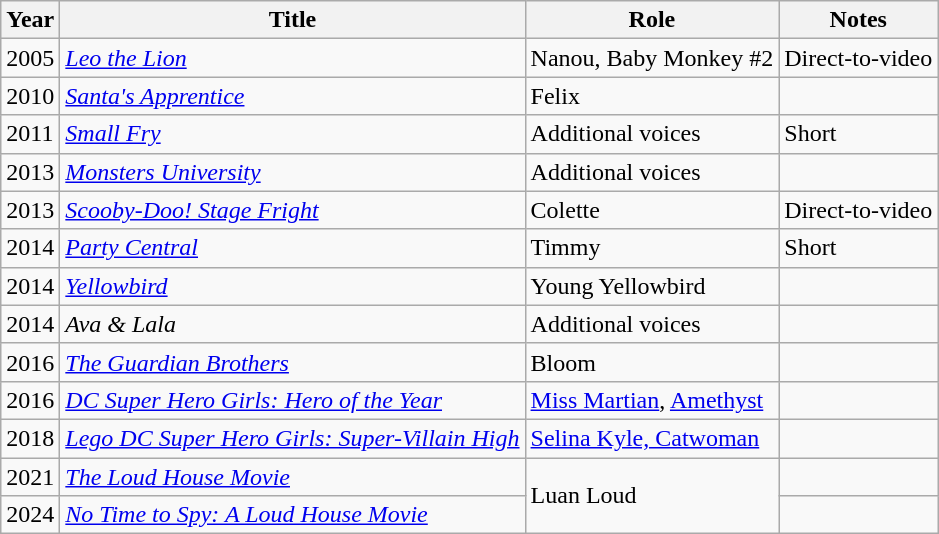<table class="wikitable sortable">
<tr>
<th>Year</th>
<th>Title</th>
<th>Role</th>
<th class=unsortable>Notes</th>
</tr>
<tr>
<td>2005</td>
<td><a href='#'><em>Leo the Lion</em></a></td>
<td>Nanou, Baby Monkey #2</td>
<td>Direct-to-video</td>
</tr>
<tr>
<td>2010</td>
<td><em><a href='#'>Santa's Apprentice</a></em></td>
<td>Felix</td>
<td></td>
</tr>
<tr>
<td>2011</td>
<td><a href='#'><em>Small Fry</em></a></td>
<td>Additional voices</td>
<td>Short</td>
</tr>
<tr>
<td>2013</td>
<td><em><a href='#'>Monsters University</a></em></td>
<td>Additional voices</td>
<td></td>
</tr>
<tr>
<td>2013</td>
<td><em><a href='#'>Scooby-Doo! Stage Fright</a></em></td>
<td>Colette</td>
<td>Direct-to-video</td>
</tr>
<tr>
<td>2014</td>
<td><em><a href='#'>Party Central</a></em></td>
<td>Timmy</td>
<td>Short</td>
</tr>
<tr>
<td>2014</td>
<td><a href='#'><em>Yellowbird</em></a></td>
<td>Young Yellowbird</td>
<td></td>
</tr>
<tr>
<td>2014</td>
<td><em>Ava & Lala</em></td>
<td>Additional voices</td>
<td></td>
</tr>
<tr>
<td>2016</td>
<td><em><a href='#'>The Guardian Brothers</a></em></td>
<td>Bloom</td>
<td></td>
</tr>
<tr>
<td>2016</td>
<td><em><a href='#'>DC Super Hero Girls: Hero of the Year</a></em></td>
<td><a href='#'>Miss Martian</a>, <a href='#'>Amethyst</a></td>
<td></td>
</tr>
<tr>
<td>2018</td>
<td><em><a href='#'>Lego DC Super Hero Girls: Super-Villain High</a></em></td>
<td><a href='#'>Selina Kyle, Catwoman</a></td>
<td></td>
</tr>
<tr>
<td>2021</td>
<td><em><a href='#'>The Loud House Movie</a></em></td>
<td rowspan="2">Luan Loud</td>
<td></td>
</tr>
<tr>
<td>2024</td>
<td><em><a href='#'>No Time to Spy: A Loud House Movie</a></em></td>
<td></td>
</tr>
</table>
